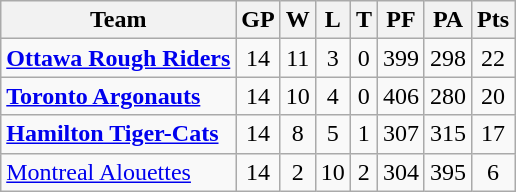<table class="wikitable" style="float:left; margin-right:1em">
<tr>
<th>Team</th>
<th>GP</th>
<th>W</th>
<th>L</th>
<th>T</th>
<th>PF</th>
<th>PA</th>
<th>Pts</th>
</tr>
<tr align="center">
<td align="left"><strong><a href='#'>Ottawa Rough Riders</a></strong></td>
<td>14</td>
<td>11</td>
<td>3</td>
<td>0</td>
<td>399</td>
<td>298</td>
<td>22</td>
</tr>
<tr align="center">
<td align="left"><strong><a href='#'>Toronto Argonauts</a></strong></td>
<td>14</td>
<td>10</td>
<td>4</td>
<td>0</td>
<td>406</td>
<td>280</td>
<td>20</td>
</tr>
<tr align="center">
<td align="left"><strong><a href='#'>Hamilton Tiger-Cats</a></strong></td>
<td>14</td>
<td>8</td>
<td>5</td>
<td>1</td>
<td>307</td>
<td>315</td>
<td>17</td>
</tr>
<tr align="center">
<td align="left"><a href='#'>Montreal Alouettes</a></td>
<td>14</td>
<td>2</td>
<td>10</td>
<td>2</td>
<td>304</td>
<td>395</td>
<td>6</td>
</tr>
</table>
